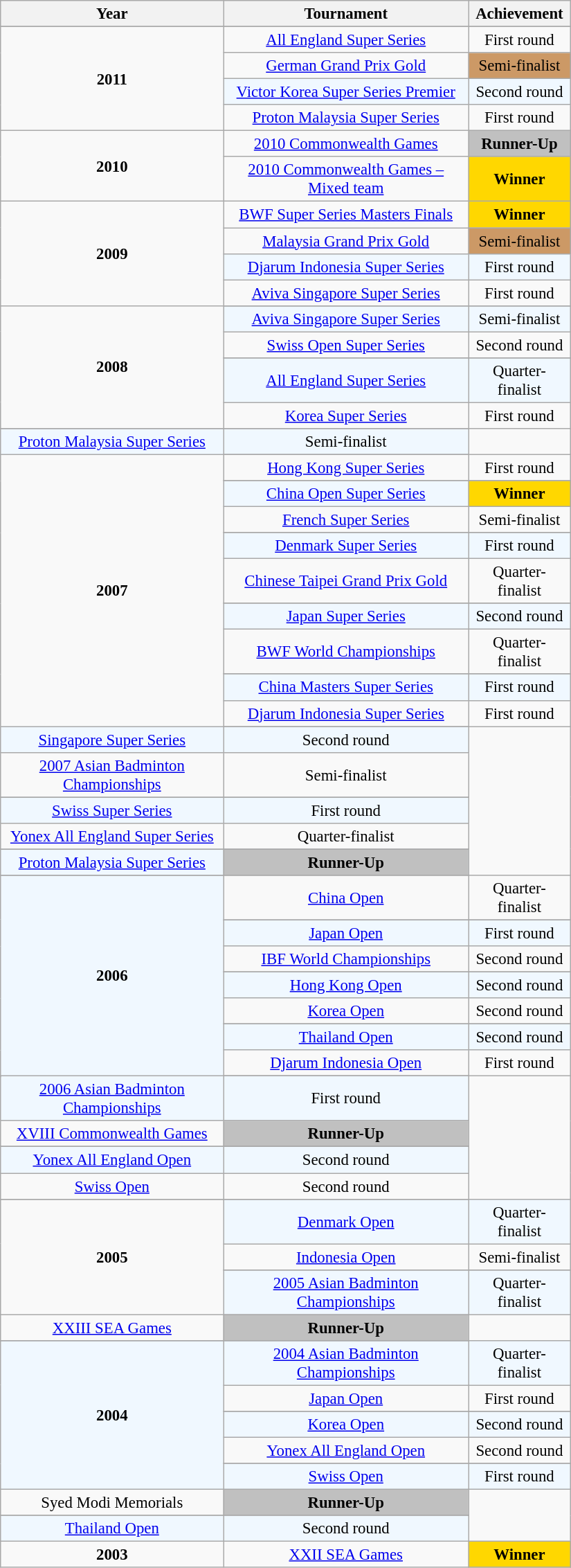<table class="wikitable" width="550px" style="font-size: 95%; text-align: center;">
<tr>
<th align="left">Year</th>
<th align="left">Tournament</th>
<th align="left">Achievement</th>
</tr>
<tr style="background: #F0F8FF">
</tr>
<tr>
<td rowspan="4"><strong>2011</strong></td>
<td><a href='#'>All England Super Series</a></td>
<td>First round</td>
</tr>
<tr>
<td><a href='#'>German Grand Prix Gold</a></td>
<td bgcolor="#cc9966">Semi-finalist</td>
</tr>
<tr style="background: #F0F8FF">
<td><a href='#'>Victor Korea Super Series Premier</a></td>
<td>Second round</td>
</tr>
<tr>
<td><a href='#'>Proton Malaysia Super Series</a></td>
<td>First round</td>
</tr>
<tr>
<td rowspan="2"><strong>2010</strong></td>
<td><a href='#'>2010 Commonwealth Games</a></td>
<td style="background: silver"><strong>Runner-Up</strong></td>
</tr>
<tr>
<td><a href='#'>2010 Commonwealth Games – Mixed team</a></td>
<td style="background: gold"><strong>Winner</strong></td>
</tr>
<tr>
<td rowspan="4"><strong>2009</strong></td>
<td><a href='#'>BWF Super Series Masters Finals</a></td>
<td style="background: gold"><strong>Winner</strong></td>
</tr>
<tr>
<td><a href='#'>Malaysia Grand Prix Gold</a></td>
<td bgcolor="#cc9966">Semi-finalist</td>
</tr>
<tr style="background: #F0F8FF">
<td><a href='#'>Djarum Indonesia Super Series</a></td>
<td>First round</td>
</tr>
<tr>
<td><a href='#'>Aviva Singapore Super Series</a></td>
<td>First round</td>
</tr>
<tr>
<td rowspan="6"><strong>2008</strong></td>
</tr>
<tr style="background: #F0F8FF">
<td><a href='#'>Aviva Singapore Super Series</a></td>
<td>Semi-finalist</td>
</tr>
<tr>
<td><a href='#'>Swiss Open Super Series</a></td>
<td>Second round</td>
</tr>
<tr>
</tr>
<tr style="background: #F0F8FF">
<td><a href='#'>All England Super Series</a></td>
<td>Quarter-finalist</td>
</tr>
<tr>
<td><a href='#'>Korea Super Series</a></td>
<td>First round</td>
</tr>
<tr>
</tr>
<tr style="background: #F0F8FF">
<td><a href='#'>Proton Malaysia Super Series</a></td>
<td>Semi-finalist</td>
</tr>
<tr>
<td rowspan="15"><strong>2007</strong></td>
</tr>
<tr>
<td><a href='#'>Hong Kong Super Series</a></td>
<td>First round</td>
</tr>
<tr>
</tr>
<tr style="background: #F0F8FF">
<td><a href='#'>China Open Super Series</a></td>
<td style="background: gold"><strong>Winner</strong></td>
</tr>
<tr>
<td><a href='#'>French Super Series</a></td>
<td>Semi-finalist</td>
</tr>
<tr>
</tr>
<tr style="background: #F0F8FF">
<td><a href='#'>Denmark Super Series</a></td>
<td>First round</td>
</tr>
<tr>
<td><a href='#'>Chinese Taipei Grand Prix Gold</a></td>
<td>Quarter-finalist</td>
</tr>
<tr>
</tr>
<tr style="background: #F0F8FF">
<td><a href='#'>Japan Super Series</a></td>
<td>Second round</td>
</tr>
<tr>
<td><a href='#'>BWF World Championships</a></td>
<td>Quarter-finalist</td>
</tr>
<tr>
</tr>
<tr style="background: #F0F8FF">
<td><a href='#'>China Masters Super Series</a></td>
<td>First round</td>
</tr>
<tr>
<td><a href='#'>Djarum Indonesia Super Series</a></td>
<td>First round</td>
</tr>
<tr>
</tr>
<tr style="background: #F0F8FF">
<td><a href='#'>Singapore Super Series</a></td>
<td>Second round</td>
</tr>
<tr>
<td><a href='#'>2007 Asian Badminton Championships</a></td>
<td>Semi-finalist</td>
</tr>
<tr>
</tr>
<tr style="background: #F0F8FF">
<td><a href='#'>Swiss Super Series</a></td>
<td>First round</td>
</tr>
<tr>
<td><a href='#'>Yonex All England Super Series</a></td>
<td>Quarter-finalist</td>
</tr>
<tr>
</tr>
<tr style="background: #F0F8FF">
<td><a href='#'>Proton Malaysia Super Series</a></td>
<td style="background: silver"><strong>Runner-Up</strong></td>
</tr>
<tr>
</tr>
<tr style="background: #F0F8FF">
<td rowspan="12"><strong>2006</strong></td>
</tr>
<tr>
<td><a href='#'>China Open</a></td>
<td>Quarter-finalist</td>
</tr>
<tr>
</tr>
<tr style="background: #F0F8FF">
<td><a href='#'>Japan Open</a></td>
<td>First round</td>
</tr>
<tr>
<td><a href='#'>IBF World Championships</a></td>
<td>Second round</td>
</tr>
<tr>
</tr>
<tr style="background: #F0F8FF">
<td><a href='#'>Hong Kong Open</a></td>
<td>Second round</td>
</tr>
<tr>
<td><a href='#'>Korea Open</a></td>
<td>Second round</td>
</tr>
<tr>
</tr>
<tr style="background: #F0F8FF">
<td><a href='#'>Thailand Open</a></td>
<td>Second round</td>
</tr>
<tr>
<td><a href='#'>Djarum Indonesia Open</a></td>
<td>First round</td>
</tr>
<tr>
</tr>
<tr style="background: #F0F8FF">
<td><a href='#'>2006 Asian Badminton Championships</a></td>
<td>First round</td>
</tr>
<tr>
<td><a href='#'>XVIII Commonwealth Games</a></td>
<td style="background: silver"><strong>Runner-Up</strong></td>
</tr>
<tr>
</tr>
<tr style="background: #F0F8FF">
<td><a href='#'>Yonex All England Open</a></td>
<td>Second round</td>
</tr>
<tr>
<td><a href='#'>Swiss Open</a></td>
<td>Second round</td>
</tr>
<tr>
</tr>
<tr>
<td rowspan="5"><strong>2005</strong></td>
</tr>
<tr style="background: #F0F8FF">
<td><a href='#'>Denmark Open</a></td>
<td>Quarter-finalist</td>
</tr>
<tr>
<td><a href='#'>Indonesia Open</a></td>
<td>Semi-finalist</td>
</tr>
<tr>
</tr>
<tr style="background: #F0F8FF">
<td><a href='#'>2005 Asian Badminton Championships</a></td>
<td>Quarter-finalist</td>
</tr>
<tr>
<td><a href='#'>XXIII SEA Games</a></td>
<td style="background: silver"><strong>Runner-Up</strong></td>
</tr>
<tr>
</tr>
<tr style="background: #F0F8FF">
<td rowspan="8"><strong>2004</strong></td>
</tr>
<tr style="background: #F0F8FF">
<td><a href='#'>2004 Asian Badminton Championships</a></td>
<td>Quarter-finalist</td>
</tr>
<tr>
<td><a href='#'>Japan Open</a></td>
<td>First round</td>
</tr>
<tr>
</tr>
<tr style="background: #F0F8FF">
<td><a href='#'>Korea Open</a></td>
<td>Second round</td>
</tr>
<tr>
<td><a href='#'>Yonex All England Open</a></td>
<td>Second round</td>
</tr>
<tr>
</tr>
<tr style="background: #F0F8FF">
<td><a href='#'>Swiss Open</a></td>
<td>First round</td>
</tr>
<tr>
<td>Syed Modi Memorials</td>
<td style="background: silver"><strong>Runner-Up</strong></td>
</tr>
<tr>
</tr>
<tr style="background: #F0F8FF">
<td><a href='#'>Thailand Open</a></td>
<td>Second round</td>
</tr>
<tr>
<td rowspan="1"><strong>2003</strong></td>
<td><a href='#'>XXII SEA Games</a></td>
<td style="background: gold"><strong>Winner</strong></td>
</tr>
</table>
